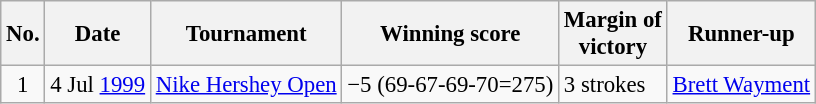<table class="wikitable" style="font-size:95%;">
<tr>
<th>No.</th>
<th>Date</th>
<th>Tournament</th>
<th>Winning score</th>
<th>Margin of<br>victory</th>
<th>Runner-up</th>
</tr>
<tr>
<td align=center>1</td>
<td align=right>4 Jul <a href='#'>1999</a></td>
<td><a href='#'>Nike Hershey Open</a></td>
<td>−5 (69-67-69-70=275)</td>
<td>3 strokes</td>
<td> <a href='#'>Brett Wayment</a></td>
</tr>
</table>
